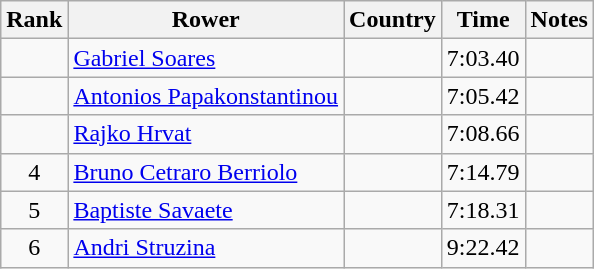<table class="wikitable" style="text-align:center">
<tr>
<th>Rank</th>
<th>Rower</th>
<th>Country</th>
<th>Time</th>
<th>Notes</th>
</tr>
<tr>
<td></td>
<td align="left"><a href='#'>Gabriel Soares</a></td>
<td align="left"></td>
<td>7:03.40</td>
<td></td>
</tr>
<tr>
<td></td>
<td align="left"><a href='#'>Antonios Papakonstantinou</a></td>
<td align="left"></td>
<td>7:05.42</td>
<td></td>
</tr>
<tr>
<td></td>
<td align="left"><a href='#'>Rajko Hrvat</a></td>
<td align="left"></td>
<td>7:08.66</td>
<td></td>
</tr>
<tr>
<td>4</td>
<td align="left"><a href='#'>Bruno Cetraro Berriolo</a></td>
<td align="left"></td>
<td>7:14.79</td>
<td></td>
</tr>
<tr>
<td>5</td>
<td align="left"><a href='#'>Baptiste Savaete</a></td>
<td align="left"></td>
<td>7:18.31</td>
<td></td>
</tr>
<tr>
<td>6</td>
<td align="left"><a href='#'>Andri Struzina</a></td>
<td align="left"></td>
<td>9:22.42</td>
<td></td>
</tr>
</table>
